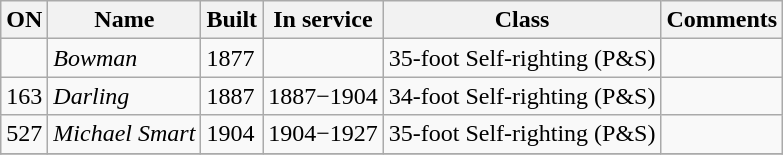<table class="wikitable">
<tr>
<th>ON</th>
<th>Name</th>
<th>Built</th>
<th>In service</th>
<th>Class</th>
<th>Comments</th>
</tr>
<tr>
<td></td>
<td><em>Bowman</em></td>
<td>1877</td>
<td></td>
<td>35-foot Self-righting (P&S)</td>
<td></td>
</tr>
<tr>
<td>163</td>
<td><em>Darling</em></td>
<td>1887</td>
<td>1887−1904</td>
<td>34-foot Self-righting (P&S)</td>
<td></td>
</tr>
<tr>
<td>527</td>
<td><em>Michael Smart</em></td>
<td>1904</td>
<td>1904−1927</td>
<td>35-foot Self-righting (P&S)</td>
<td></td>
</tr>
<tr>
</tr>
</table>
